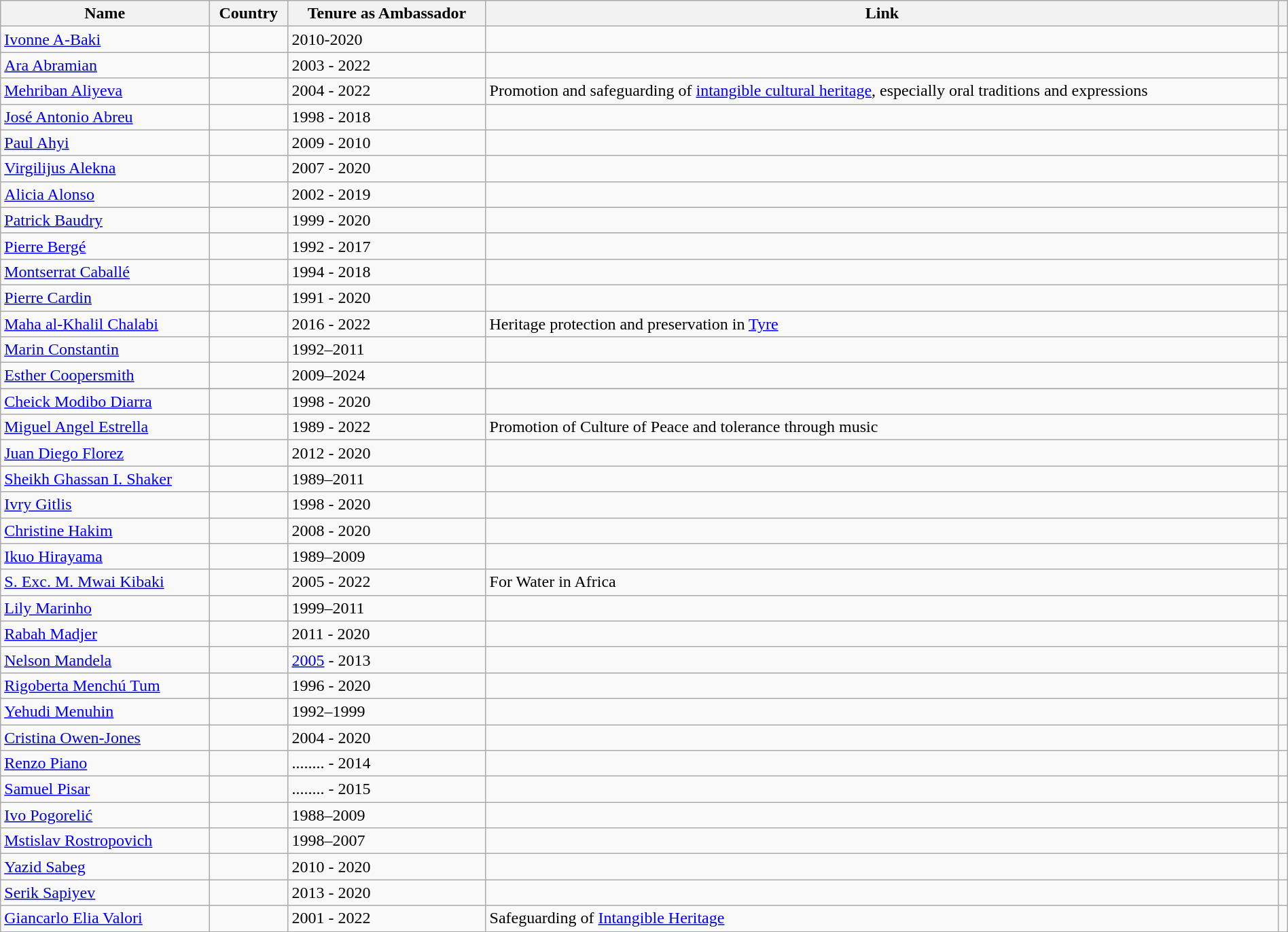<table class="wikitable sortable" style="width: 100%;">
<tr>
<th>Name</th>
<th>Country</th>
<th>Tenure as Ambassador</th>
<th>Link</th>
<th></th>
</tr>
<tr>
<td><a href='#'>Ivonne A-Baki</a></td>
<td></td>
<td>2010-2020</td>
<td></td>
<td></td>
</tr>
<tr>
<td><a href='#'>Ara Abramian</a></td>
<td></td>
<td>2003 - 2022</td>
<td></td>
<td></td>
</tr>
<tr>
<td><a href='#'>Mehriban Aliyeva</a></td>
<td></td>
<td>2004 - 2022</td>
<td>Promotion and safeguarding of <a href='#'>intangible cultural heritage</a>, especially oral traditions and expressions</td>
<td></td>
</tr>
<tr>
<td><a href='#'>José Antonio Abreu</a></td>
<td></td>
<td>1998 - 2018</td>
<td></td>
<td></td>
</tr>
<tr>
<td><a href='#'>Paul Ahyi</a></td>
<td></td>
<td>2009 - 2010</td>
<td></td>
<td></td>
</tr>
<tr>
<td><a href='#'>Virgilijus Alekna</a></td>
<td></td>
<td>2007 - 2020</td>
<td></td>
<td></td>
</tr>
<tr>
<td><a href='#'>Alicia Alonso</a></td>
<td></td>
<td>2002 - 2019</td>
<td></td>
<td></td>
</tr>
<tr>
<td><a href='#'>Patrick Baudry</a></td>
<td></td>
<td>1999 - 2020</td>
<td></td>
<td></td>
</tr>
<tr>
<td><a href='#'>Pierre Bergé</a></td>
<td></td>
<td>1992 - 2017</td>
<td></td>
<td></td>
</tr>
<tr>
<td><a href='#'>Montserrat Caballé</a></td>
<td></td>
<td>1994 - 2018</td>
<td></td>
<td></td>
</tr>
<tr>
<td><a href='#'>Pierre Cardin</a></td>
<td></td>
<td>1991 - 2020</td>
<td></td>
<td></td>
</tr>
<tr>
<td><a href='#'>Maha al-Khalil Chalabi</a></td>
<td></td>
<td>2016 - 2022</td>
<td>Heritage protection and preservation in <a href='#'>Tyre</a></td>
<td></td>
</tr>
<tr>
<td><a href='#'>Marin Constantin</a></td>
<td></td>
<td>1992–2011</td>
<td></td>
<td></td>
</tr>
<tr>
<td><a href='#'>Esther Coopersmith</a></td>
<td></td>
<td>2009–2024</td>
<td></td>
</tr>
<tr>
</tr>
<tr>
<td><a href='#'>Cheick Modibo Diarra</a></td>
<td></td>
<td>1998 - 2020</td>
<td></td>
<td></td>
</tr>
<tr>
<td><a href='#'>Miguel Angel Estrella</a></td>
<td></td>
<td>1989 - 2022</td>
<td>Promotion of Culture of Peace and tolerance through music</td>
<td></td>
</tr>
<tr>
<td><a href='#'>Juan Diego Florez</a></td>
<td></td>
<td>2012 - 2020</td>
<td></td>
<td></td>
</tr>
<tr>
<td><a href='#'>Sheikh Ghassan I. Shaker</a></td>
<td></td>
<td>1989–2011</td>
<td></td>
<td></td>
</tr>
<tr>
<td><a href='#'>Ivry Gitlis</a></td>
<td></td>
<td>1998 - 2020</td>
<td></td>
<td></td>
</tr>
<tr>
<td><a href='#'>Christine Hakim</a></td>
<td></td>
<td>2008 - 2020</td>
<td></td>
<td></td>
</tr>
<tr>
<td><a href='#'>Ikuo Hirayama</a></td>
<td></td>
<td>1989–2009</td>
<td></td>
<td></td>
</tr>
<tr>
<td><a href='#'>S. Exc. M. Mwai Kibaki</a></td>
<td></td>
<td>2005 - 2022</td>
<td>For Water in Africa</td>
<td></td>
</tr>
<tr>
<td><a href='#'>Lily Marinho</a></td>
<td></td>
<td>1999–2011</td>
<td></td>
<td></td>
</tr>
<tr>
<td><a href='#'>Rabah Madjer</a></td>
<td></td>
<td>2011 - 2020</td>
<td></td>
<td></td>
</tr>
<tr>
<td><a href='#'>Nelson Mandela</a></td>
<td></td>
<td><a href='#'>2005</a> - 2013</td>
<td></td>
<td></td>
</tr>
<tr>
<td><a href='#'>Rigoberta Menchú Tum</a></td>
<td></td>
<td>1996 - 2020</td>
<td></td>
<td></td>
</tr>
<tr>
<td><a href='#'>Yehudi Menuhin</a></td>
<td><br></td>
<td>1992–1999</td>
<td></td>
<td></td>
</tr>
<tr>
<td><a href='#'>Cristina Owen-Jones</a></td>
<td></td>
<td>2004 - 2020</td>
<td></td>
<td></td>
</tr>
<tr>
<td><a href='#'>Renzo Piano</a></td>
<td></td>
<td>........ - 2014</td>
<td></td>
<td></td>
</tr>
<tr>
<td><a href='#'>Samuel Pisar</a></td>
<td></td>
<td>........ - 2015</td>
<td></td>
<td></td>
</tr>
<tr>
<td><a href='#'>Ivo Pogorelić</a></td>
<td><br></td>
<td>1988–2009</td>
<td></td>
<td></td>
</tr>
<tr>
<td><a href='#'>Mstislav Rostropovich</a></td>
<td></td>
<td>1998–2007</td>
<td></td>
<td></td>
</tr>
<tr>
<td><a href='#'>Yazid Sabeg</a></td>
<td></td>
<td>2010 - 2020</td>
<td></td>
<td></td>
</tr>
<tr>
<td><a href='#'>Serik Sapiyev</a></td>
<td></td>
<td>2013 - 2020</td>
<td></td>
<td></td>
</tr>
<tr>
<td><a href='#'>Giancarlo Elia Valori</a></td>
<td></td>
<td>2001 - 2022</td>
<td>Safeguarding of <a href='#'>Intangible Heritage</a></td>
<td></td>
</tr>
</table>
